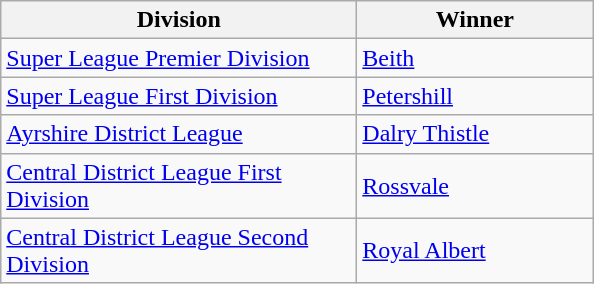<table class="wikitable">
<tr>
<th width=230>Division</th>
<th width=150>Winner</th>
</tr>
<tr>
<td><a href='#'>Super League Premier Division</a></td>
<td><a href='#'>Beith</a></td>
</tr>
<tr>
<td><a href='#'>Super League First Division</a></td>
<td><a href='#'>Petershill</a></td>
</tr>
<tr>
<td><a href='#'>Ayrshire District League</a></td>
<td><a href='#'>Dalry Thistle</a></td>
</tr>
<tr>
<td><a href='#'>Central District League First Division</a></td>
<td><a href='#'>Rossvale</a></td>
</tr>
<tr>
<td><a href='#'>Central District League Second Division</a></td>
<td><a href='#'>Royal Albert</a></td>
</tr>
</table>
